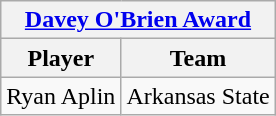<table class="wikitable" style="text-align: center;">
<tr>
<th colspan="2"><strong><a href='#'>Davey O'Brien Award</a></strong></th>
</tr>
<tr>
<th>Player</th>
<th>Team</th>
</tr>
<tr>
<td>Ryan Aplin</td>
<td>Arkansas State</td>
</tr>
</table>
